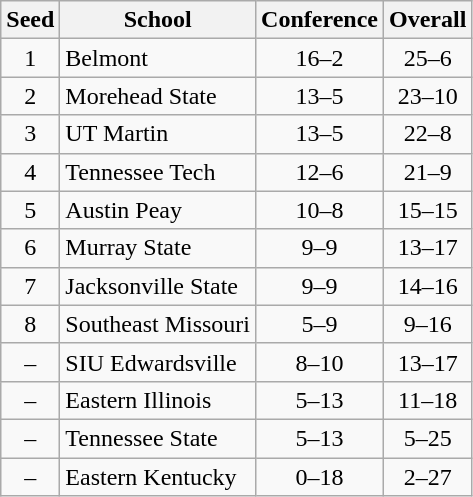<table class="wikitable" style="text-align:center">
<tr>
<th>Seed</th>
<th>School</th>
<th>Conference</th>
<th>Overall</th>
</tr>
<tr>
<td>1</td>
<td align=left>Belmont</td>
<td>16–2</td>
<td>25–6</td>
</tr>
<tr>
<td>2</td>
<td align=left>Morehead State</td>
<td>13–5</td>
<td>23–10</td>
</tr>
<tr>
<td>3</td>
<td align=left>UT Martin</td>
<td>13–5</td>
<td>22–8</td>
</tr>
<tr>
<td>4</td>
<td align=left>Tennessee Tech</td>
<td>12–6</td>
<td>21–9</td>
</tr>
<tr>
<td>5</td>
<td align=left>Austin Peay</td>
<td>10–8</td>
<td>15–15</td>
</tr>
<tr>
<td>6</td>
<td align=left>Murray State</td>
<td>9–9</td>
<td>13–17</td>
</tr>
<tr>
<td>7</td>
<td align=left>Jacksonville State</td>
<td>9–9</td>
<td>14–16</td>
</tr>
<tr>
<td>8</td>
<td align=left>Southeast Missouri</td>
<td>5–9</td>
<td>9–16</td>
</tr>
<tr>
<td>–</td>
<td align=left>SIU Edwardsville</td>
<td>8–10</td>
<td>13–17</td>
</tr>
<tr>
<td>–</td>
<td align=left>Eastern Illinois</td>
<td>5–13</td>
<td>11–18</td>
</tr>
<tr>
<td>–</td>
<td align=left>Tennessee State</td>
<td>5–13</td>
<td>5–25</td>
</tr>
<tr>
<td>–</td>
<td align=left>Eastern Kentucky</td>
<td>0–18</td>
<td>2–27</td>
</tr>
</table>
